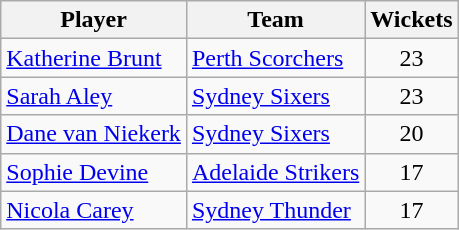<table class="wikitable" style="text-align: center;">
<tr>
<th>Player</th>
<th>Team</th>
<th>Wickets</th>
</tr>
<tr>
<td style="text-align:left"><a href='#'>Katherine Brunt</a></td>
<td style="text-align:left"><a href='#'>Perth Scorchers</a></td>
<td>23</td>
</tr>
<tr>
<td style="text-align:left"><a href='#'>Sarah Aley</a></td>
<td style="text-align:left"><a href='#'>Sydney Sixers</a></td>
<td>23</td>
</tr>
<tr>
<td style="text-align:left"><a href='#'>Dane van Niekerk</a></td>
<td style="text-align:left"><a href='#'>Sydney Sixers</a></td>
<td>20</td>
</tr>
<tr>
<td style="text-align:left"><a href='#'>Sophie Devine</a></td>
<td style="text-align:left"><a href='#'>Adelaide Strikers</a></td>
<td>17</td>
</tr>
<tr>
<td style="text-align:left"><a href='#'>Nicola Carey</a></td>
<td style="text-align:left"><a href='#'>Sydney Thunder</a></td>
<td>17</td>
</tr>
</table>
